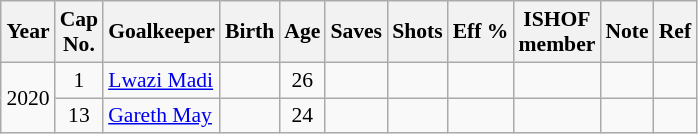<table class="wikitable sortable" style="text-align: center; font-size: 90%; margin-left: 1em;">
<tr>
<th>Year</th>
<th class="unsortable">Cap<br>No.</th>
<th>Goalkeeper</th>
<th>Birth</th>
<th>Age</th>
<th>Saves</th>
<th>Shots</th>
<th>Eff %</th>
<th>ISHOF<br>member</th>
<th>Note</th>
<th class="unsortable">Ref</th>
</tr>
<tr>
<td rowspan="2" style="text-align: left;">2020</td>
<td>1</td>
<td style="text-align: left;" data-sort-value="Madi, Lwazi"><a href='#'>Lwazi Madi</a></td>
<td></td>
<td>26</td>
<td></td>
<td></td>
<td></td>
<td></td>
<td style="text-align: left;"></td>
<td></td>
</tr>
<tr>
<td>13</td>
<td style="text-align: left;" style="text-align: left;" data-sort-value="May, Gareth"><a href='#'>Gareth May</a></td>
<td></td>
<td>24</td>
<td></td>
<td></td>
<td></td>
<td></td>
<td style="text-align: left;"></td>
<td></td>
</tr>
</table>
